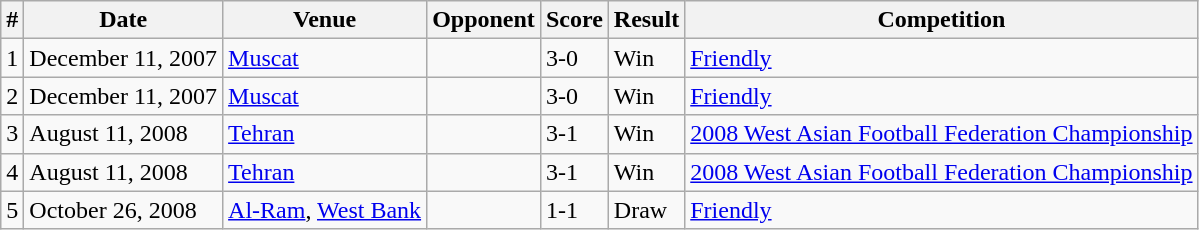<table class="wikitable">
<tr>
<th>#</th>
<th>Date</th>
<th>Venue</th>
<th>Opponent</th>
<th>Score</th>
<th>Result</th>
<th>Competition</th>
</tr>
<tr>
<td>1</td>
<td>December 11, 2007</td>
<td><a href='#'>Muscat</a></td>
<td></td>
<td>3-0</td>
<td>Win</td>
<td><a href='#'>Friendly</a></td>
</tr>
<tr>
<td>2</td>
<td>December 11, 2007</td>
<td><a href='#'>Muscat</a></td>
<td></td>
<td>3-0</td>
<td>Win</td>
<td><a href='#'>Friendly</a></td>
</tr>
<tr>
<td>3</td>
<td>August 11, 2008</td>
<td><a href='#'>Tehran</a></td>
<td></td>
<td>3-1</td>
<td>Win</td>
<td><a href='#'>2008 West Asian Football Federation Championship</a></td>
</tr>
<tr>
<td>4</td>
<td>August 11, 2008</td>
<td><a href='#'>Tehran</a></td>
<td></td>
<td>3-1</td>
<td>Win</td>
<td><a href='#'>2008 West Asian Football Federation Championship</a></td>
</tr>
<tr>
<td>5</td>
<td>October 26, 2008</td>
<td><a href='#'>Al-Ram</a>, <a href='#'>West Bank</a></td>
<td></td>
<td>1-1</td>
<td>Draw</td>
<td><a href='#'>Friendly</a></td>
</tr>
</table>
